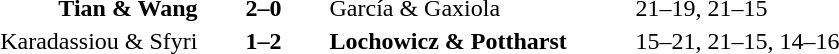<table>
<tr>
<th width=200></th>
<th width=80></th>
<th width=200></th>
<th width=220></th>
</tr>
<tr>
<td align=right><strong>Tian & Wang</strong></td>
<td align=center><strong>2–0</strong></td>
<td align=left>García & Gaxiola</td>
<td>21–19, 21–15</td>
</tr>
<tr>
<td align=right>Karadassiou & Sfyri</td>
<td align=center><strong>1–2</strong></td>
<td align=left><strong>Lochowicz & Pottharst</strong></td>
<td>15–21, 21–15, 14–16</td>
</tr>
</table>
